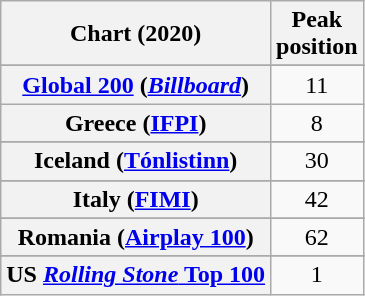<table class="wikitable sortable plainrowheaders" style="text-align:center">
<tr>
<th scope="col">Chart (2020)</th>
<th scope="col">Peak<br>position</th>
</tr>
<tr>
</tr>
<tr>
</tr>
<tr>
</tr>
<tr>
</tr>
<tr>
</tr>
<tr>
</tr>
<tr>
</tr>
<tr>
</tr>
<tr>
</tr>
<tr>
<th scope="row"><a href='#'>Global 200</a> (<em><a href='#'>Billboard</a></em>)</th>
<td>11</td>
</tr>
<tr>
<th scope="row">Greece (<a href='#'>IFPI</a>)</th>
<td>8</td>
</tr>
<tr>
</tr>
<tr>
</tr>
<tr>
<th scope="row">Iceland (<a href='#'>Tónlistinn</a>)</th>
<td>30</td>
</tr>
<tr>
</tr>
<tr>
<th scope="row">Italy (<a href='#'>FIMI</a>)</th>
<td>42</td>
</tr>
<tr>
</tr>
<tr>
</tr>
<tr>
</tr>
<tr>
</tr>
<tr>
<th scope="row">Romania (<a href='#'>Airplay 100</a>)</th>
<td>62</td>
</tr>
<tr>
</tr>
<tr>
</tr>
<tr>
</tr>
<tr>
</tr>
<tr>
</tr>
<tr>
</tr>
<tr>
</tr>
<tr>
</tr>
<tr>
</tr>
<tr>
<th scope="row">US <a href='#'><em>Rolling Stone</em> Top 100</a></th>
<td>1</td>
</tr>
</table>
